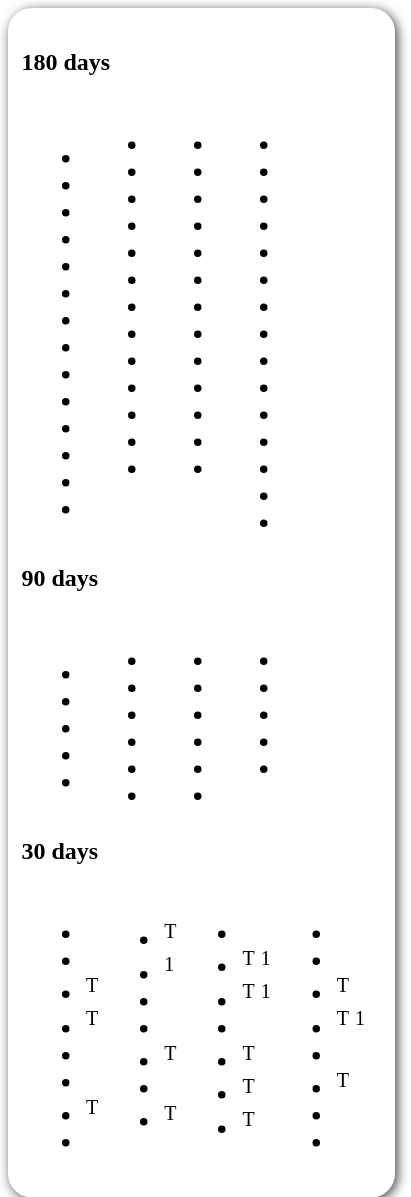<table style=" border-radius:1em; box-shadow: 0.1em 0.1em 0.5em rgba(0,0,0,0.75); background-color: white; border: 1px solid white; padding: 5px;">
<tr style="vertical-align:top;">
<td><br><strong>180 days</strong><table>
<tr>
<td><br><ul><li></li><li></li><li></li><li></li><li></li><li></li><li></li><li></li><li></li><li></li><li></li><li></li><li></li><li></li></ul></td>
<td valign="top"><br><ul><li></li><li></li><li></li><li></li><li></li><li></li><li></li><li></li><li></li><li></li><li></li><li></li><li></li></ul></td>
<td valign="top"><br><ul><li></li><li></li><li></li><li></li><li></li><li></li><li></li><li></li><li></li><li></li><li></li><li></li><li></li></ul></td>
<td valign="top"><br><ul><li></li><li></li><li></li><li></li><li></li><li></li><li></li><li></li><li></li><li></li><li></li><li></li><li></li><li></li><li></li></ul></td>
<td></td>
</tr>
</table>
<strong>90 days</strong><table>
<tr>
<td><br><ul><li></li><li></li><li></li><li></li><li></li></ul></td>
<td valign="top"><br><ul><li></li><li></li><li></li><li></li><li></li><li></li></ul></td>
<td valign="top"><br><ul><li></li><li></li><li></li><li></li><li></li><li></li></ul></td>
<td valign="top"><br><ul><li></li><li></li><li></li><li></li><li></li></ul></td>
<td></td>
</tr>
</table>
<strong>30 days</strong><table>
<tr>
<td><br><ul><li></li><li></li><li><sup>T</sup></li><li><sup>T</sup></li><li></li><li></li><li><sup>T</sup></li><li></li></ul></td>
<td valign="top"><br><ul><li><sup>T</sup></li><li><sup>1</sup></li><li></li><li></li><li><sup>T</sup></li><li></li><li><sup>T</sup></li></ul></td>
<td valign="top"><br><ul><li></li><li><sup>T</sup> <sup>1</sup></li><li><sup>T</sup> <sup>1</sup></li><li></li><li><sup>T</sup></li><li><sup>T</sup></li><li><sup>T</sup></li></ul></td>
<td valign="top"><br><ul><li></li><li></li><li><sup>T</sup></li><li><sup>T</sup> <sup>1</sup></li><li></li><li><sup>T</sup></li><li></li><li></li></ul></td>
<td></td>
</tr>
</table>
</td>
<td></td>
</tr>
</table>
